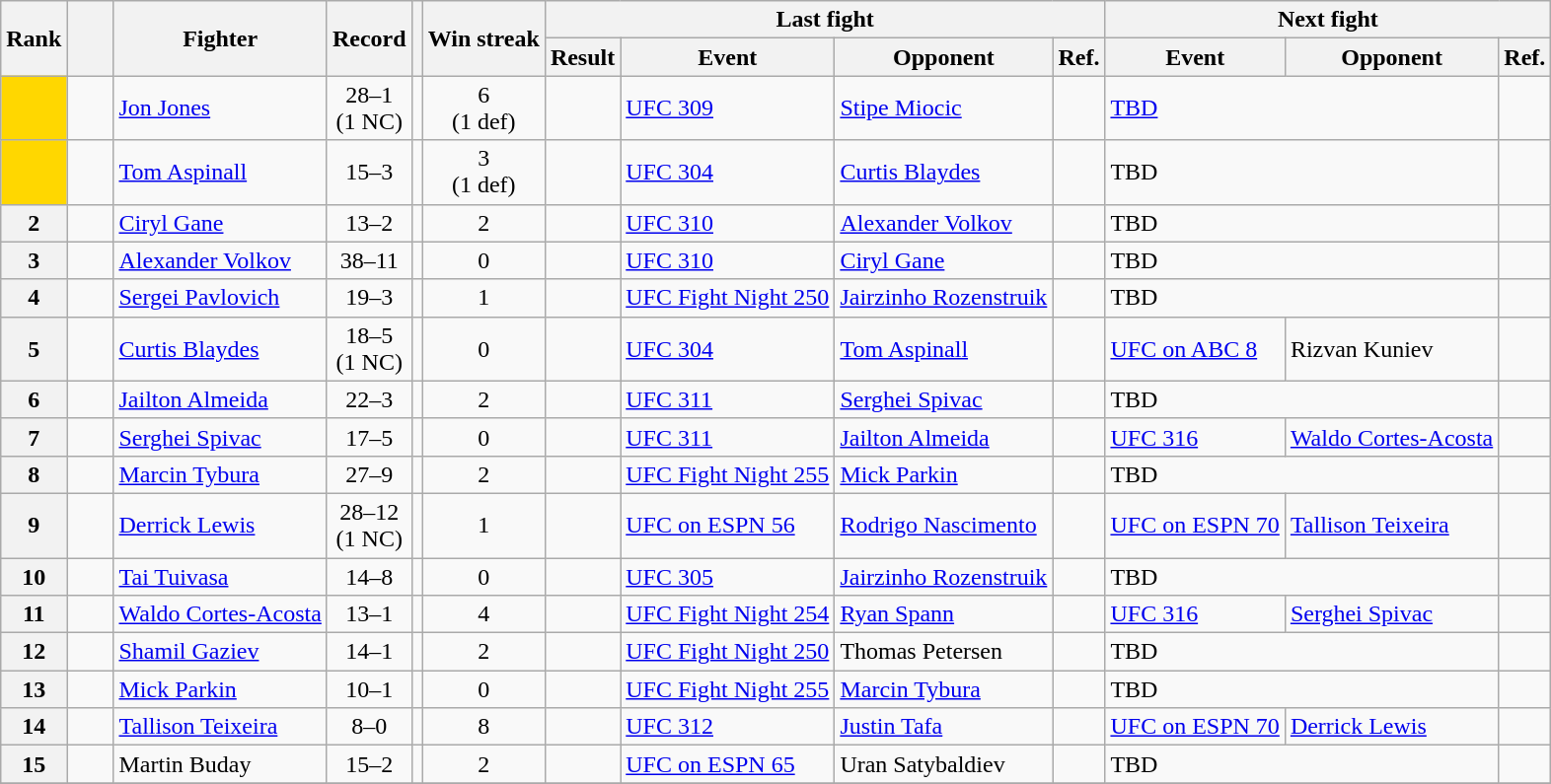<table class="wikitable">
<tr>
<th rowspan=2>Rank</th>
<th width=3% rowspan=2></th>
<th rowspan=2>Fighter</th>
<th rowspan=2>Record</th>
<th rowspan=2></th>
<th rowspan=2>Win streak</th>
<th colspan=4>Last fight</th>
<th colspan=3>Next fight</th>
</tr>
<tr>
<th>Result</th>
<th>Event</th>
<th>Opponent</th>
<th>Ref.</th>
<th>Event</th>
<th>Opponent</th>
<th>Ref.</th>
</tr>
<tr>
<th style="background:gold"></th>
<td></td>
<td><a href='#'>Jon Jones</a></td>
<td align=center>28–1<br>(1 NC)</td>
<td align=center></td>
<td align=center>6<br>(1 def)</td>
<td></td>
<td><a href='#'>UFC 309</a></td>
<td><a href='#'>Stipe Miocic</a></td>
<td></td>
<td colspan=2><a href='#'>TBD</a></td>
<td></td>
</tr>
<tr>
<th style="background:gold"></th>
<td></td>
<td><a href='#'>Tom Aspinall</a></td>
<td align=center>15–3</td>
<td align=center></td>
<td align=center>3<br>(1 def)</td>
<td></td>
<td><a href='#'>UFC 304</a></td>
<td><a href='#'>Curtis Blaydes</a></td>
<td></td>
<td colspan=2>TBD</td>
<td></td>
</tr>
<tr>
<th>2</th>
<td></td>
<td><a href='#'>Ciryl Gane</a></td>
<td align=center>13–2</td>
<td align=center></td>
<td align=center>2</td>
<td></td>
<td><a href='#'>UFC 310</a></td>
<td><a href='#'>Alexander Volkov</a></td>
<td></td>
<td colspan=2>TBD</td>
<td></td>
</tr>
<tr>
<th>3</th>
<td></td>
<td><a href='#'>Alexander Volkov</a></td>
<td align=center>38–11</td>
<td align=center></td>
<td align=center>0</td>
<td></td>
<td><a href='#'>UFC 310</a></td>
<td><a href='#'>Ciryl Gane</a></td>
<td></td>
<td colspan=2>TBD</td>
<td></td>
</tr>
<tr>
<th>4</th>
<td></td>
<td><a href='#'>Sergei Pavlovich</a></td>
<td align=center>19–3</td>
<td align=center></td>
<td align=center>1</td>
<td></td>
<td><a href='#'>UFC Fight Night 250</a></td>
<td><a href='#'>Jairzinho Rozenstruik</a></td>
<td></td>
<td colspan=2>TBD</td>
<td></td>
</tr>
<tr>
<th>5</th>
<td></td>
<td><a href='#'>Curtis Blaydes</a></td>
<td align=center>18–5<br>(1 NC)</td>
<td align=center></td>
<td align=center>0</td>
<td></td>
<td><a href='#'>UFC 304</a></td>
<td><a href='#'>Tom Aspinall</a></td>
<td></td>
<td><a href='#'>UFC on ABC 8</a></td>
<td>Rizvan Kuniev</td>
<td></td>
</tr>
<tr>
<th>6</th>
<td></td>
<td><a href='#'>Jailton Almeida</a></td>
<td align=center>22–3</td>
<td align=center></td>
<td align=center>2</td>
<td></td>
<td><a href='#'>UFC 311</a></td>
<td><a href='#'>Serghei Spivac</a></td>
<td></td>
<td colspan=2>TBD</td>
<td></td>
</tr>
<tr>
<th>7</th>
<td></td>
<td><a href='#'>Serghei Spivac</a></td>
<td align=center>17–5</td>
<td align=center></td>
<td align=center>0</td>
<td></td>
<td><a href='#'>UFC 311</a></td>
<td><a href='#'>Jailton Almeida</a></td>
<td></td>
<td><a href='#'>UFC 316</a></td>
<td><a href='#'>Waldo Cortes-Acosta</a></td>
<td></td>
</tr>
<tr>
<th>8</th>
<td></td>
<td><a href='#'>Marcin Tybura</a></td>
<td align=center>27–9</td>
<td align=center></td>
<td align=center>2</td>
<td></td>
<td><a href='#'>UFC Fight Night 255</a></td>
<td><a href='#'>Mick Parkin</a></td>
<td></td>
<td colspan=2>TBD</td>
<td></td>
</tr>
<tr>
<th>9</th>
<td></td>
<td><a href='#'>Derrick Lewis</a></td>
<td align=center>28–12<br>(1 NC)</td>
<td align=center></td>
<td align=center>1</td>
<td></td>
<td><a href='#'>UFC on ESPN 56</a></td>
<td><a href='#'>Rodrigo Nascimento</a></td>
<td></td>
<td><a href='#'>UFC on ESPN 70</a></td>
<td><a href='#'>Tallison Teixeira</a></td>
<td></td>
</tr>
<tr>
<th>10</th>
<td></td>
<td><a href='#'>Tai Tuivasa</a></td>
<td align=center>14–8</td>
<td align=center></td>
<td align=center>0</td>
<td></td>
<td><a href='#'>UFC 305</a></td>
<td><a href='#'>Jairzinho Rozenstruik</a></td>
<td></td>
<td colspan=2>TBD</td>
<td></td>
</tr>
<tr>
<th>11</th>
<td></td>
<td><a href='#'>Waldo Cortes-Acosta</a></td>
<td align=center>13–1</td>
<td align=center></td>
<td align=center>4</td>
<td></td>
<td><a href='#'>UFC Fight Night 254</a></td>
<td><a href='#'>Ryan Spann</a></td>
<td></td>
<td><a href='#'>UFC 316</a></td>
<td><a href='#'>Serghei Spivac</a></td>
<td></td>
</tr>
<tr>
<th>12</th>
<td></td>
<td><a href='#'>Shamil Gaziev</a></td>
<td align=center>14–1</td>
<td align=center></td>
<td align=center>2</td>
<td></td>
<td><a href='#'>UFC Fight Night 250</a></td>
<td>Thomas Petersen</td>
<td></td>
<td colspan=2>TBD</td>
<td></td>
</tr>
<tr>
<th>13</th>
<td></td>
<td><a href='#'>Mick Parkin</a></td>
<td align=center>10–1</td>
<td align=center></td>
<td align=center>0</td>
<td></td>
<td><a href='#'>UFC Fight Night 255</a></td>
<td><a href='#'>Marcin Tybura</a></td>
<td></td>
<td colspan=2>TBD</td>
<td></td>
</tr>
<tr>
<th>14</th>
<td></td>
<td><a href='#'>Tallison Teixeira</a></td>
<td align=center>8–0</td>
<td align=center></td>
<td align=center>8</td>
<td></td>
<td><a href='#'>UFC 312</a></td>
<td><a href='#'>Justin Tafa</a></td>
<td></td>
<td><a href='#'>UFC on ESPN 70</a></td>
<td><a href='#'>Derrick Lewis</a></td>
<td></td>
</tr>
<tr>
<th>15</th>
<td></td>
<td>Martin Buday</td>
<td align=center>15–2</td>
<td align=center></td>
<td align=center>2</td>
<td></td>
<td><a href='#'>UFC on ESPN 65</a></td>
<td>Uran Satybaldiev</td>
<td></td>
<td colspan="2">TBD</td>
<td></td>
</tr>
<tr>
</tr>
</table>
